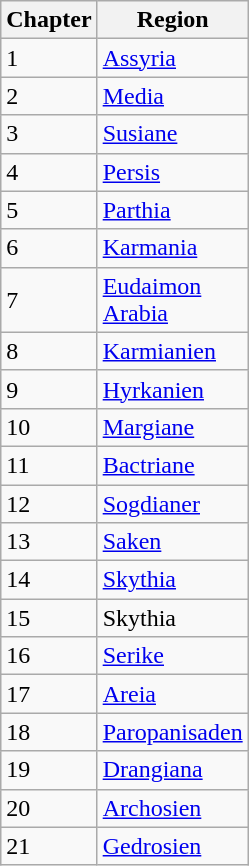<table class="wikitable">
<tr>
<th>Chapter</th>
<th>Region</th>
</tr>
<tr>
<td>1</td>
<td><a href='#'>Assyria</a></td>
</tr>
<tr>
<td>2</td>
<td><a href='#'>Media</a></td>
</tr>
<tr>
<td>3</td>
<td><a href='#'>Susiane</a></td>
</tr>
<tr>
<td>4</td>
<td><a href='#'>Persis</a></td>
</tr>
<tr>
<td>5</td>
<td><a href='#'>Parthia</a></td>
</tr>
<tr>
<td>6</td>
<td><a href='#'>Karmania</a></td>
</tr>
<tr>
<td>7</td>
<td><a href='#'>Eudaimon</a><br><a href='#'>Arabia</a></td>
</tr>
<tr>
<td>8</td>
<td><a href='#'>Karmianien</a></td>
</tr>
<tr>
<td>9</td>
<td><a href='#'>Hyrkanien</a></td>
</tr>
<tr>
<td>10</td>
<td><a href='#'>Margiane</a></td>
</tr>
<tr>
<td>11</td>
<td><a href='#'>Bactriane</a></td>
</tr>
<tr>
<td>12</td>
<td><a href='#'>Sogdianer</a></td>
</tr>
<tr>
<td>13</td>
<td><a href='#'>Saken</a></td>
</tr>
<tr>
<td>14</td>
<td><a href='#'>Skythia</a></td>
</tr>
<tr>
<td>15</td>
<td>Skythia</td>
</tr>
<tr>
<td>16</td>
<td><a href='#'>Serike</a></td>
</tr>
<tr>
<td>17</td>
<td><a href='#'>Areia</a></td>
</tr>
<tr>
<td>18</td>
<td><a href='#'>Paropanisaden</a></td>
</tr>
<tr>
<td>19</td>
<td><a href='#'>Drangiana</a></td>
</tr>
<tr>
<td>20</td>
<td><a href='#'>Archosien</a></td>
</tr>
<tr>
<td>21</td>
<td><a href='#'>Gedrosien</a></td>
</tr>
</table>
